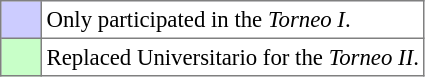<table bgcolor="#f7f8ff" cellpadding="3" cellspacing="0" border="1" style="font-size: 95%; border: gray solid 1px; border-collapse: collapse;text-align:center;">
<tr>
<td style="background:#CCCCFF;" width="20"></td>
<td bgcolor="#ffffff" align="left">Only participated in the <em>Torneo I</em>.</td>
</tr>
<tr>
<td style="background:#C8FFC8;" width="20"></td>
<td bgcolor="#ffffff" align="left">Replaced Universitario for the <em>Torneo II</em>.</td>
</tr>
</table>
